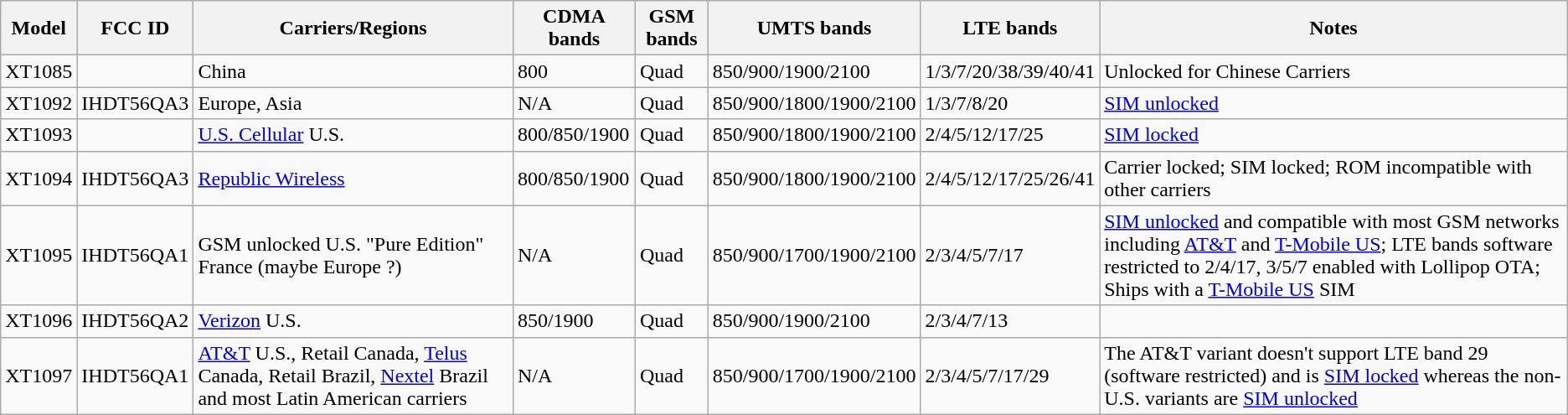<table class="wikitable">
<tr>
<th>Model</th>
<th>FCC ID</th>
<th>Carriers/Regions</th>
<th>CDMA bands</th>
<th>GSM bands</th>
<th>UMTS bands</th>
<th>LTE bands</th>
<th>Notes</th>
</tr>
<tr>
<td>XT1085</td>
<td></td>
<td>China</td>
<td>800</td>
<td>Quad</td>
<td>850/900/1900/2100</td>
<td>1/3/7/20/38/39/40/41</td>
<td>Unlocked for Chinese Carriers</td>
</tr>
<tr>
<td>XT1092</td>
<td>IHDT56QA3</td>
<td>Europe, Asia</td>
<td>N/A</td>
<td>Quad</td>
<td>850/900/1800/1900/2100</td>
<td>1/3/7/8/20</td>
<td><a href='#'>SIM unlocked</a></td>
</tr>
<tr>
<td>XT1093</td>
<td></td>
<td><a href='#'>U.S. Cellular</a> U.S.</td>
<td>800/850/1900</td>
<td>Quad</td>
<td>850/900/1800/1900/2100</td>
<td>2/4/5/12/17/25</td>
<td><a href='#'>SIM locked</a></td>
</tr>
<tr>
<td>XT1094</td>
<td>IHDT56QA3</td>
<td><a href='#'>Republic Wireless</a></td>
<td>800/850/1900</td>
<td>Quad</td>
<td>850/900/1800/1900/2100</td>
<td>2/4/5/12/17/25/26/41</td>
<td>Carrier locked; SIM locked; ROM incompatible with other carriers</td>
</tr>
<tr>
<td>XT1095</td>
<td>IHDT56QA1</td>
<td>GSM unlocked U.S. "Pure Edition"<br>France (maybe Europe ?)</td>
<td>N/A</td>
<td>Quad</td>
<td>850/900/1700/1900/2100</td>
<td>2/3/4/5/7/17</td>
<td><a href='#'>SIM unlocked</a> and compatible with most GSM networks including <a href='#'>AT&T</a> and <a href='#'>T-Mobile US</a>; LTE bands software restricted to 2/4/17, 3/5/7 enabled with Lollipop OTA; Ships with a <a href='#'>T-Mobile US</a> SIM</td>
</tr>
<tr>
<td>XT1096</td>
<td>IHDT56QA2</td>
<td><a href='#'>Verizon</a> U.S.</td>
<td>850/1900</td>
<td>Quad</td>
<td>850/900/1900/2100</td>
<td>2/3/4/7/13</td>
<td></td>
</tr>
<tr>
<td>XT1097</td>
<td>IHDT56QA1</td>
<td><a href='#'>AT&T</a> U.S., Retail Canada, <a href='#'>Telus</a> Canada, Retail Brazil, <a href='#'>Nextel</a> Brazil and most Latin American carriers</td>
<td>N/A</td>
<td>Quad</td>
<td>850/900/1700/1900/2100</td>
<td>2/3/4/5/7/17/29</td>
<td>The AT&T variant doesn't support LTE band 29 (software restricted) and is <a href='#'>SIM locked</a> whereas the non-U.S. variants are <a href='#'>SIM unlocked</a></td>
</tr>
</table>
